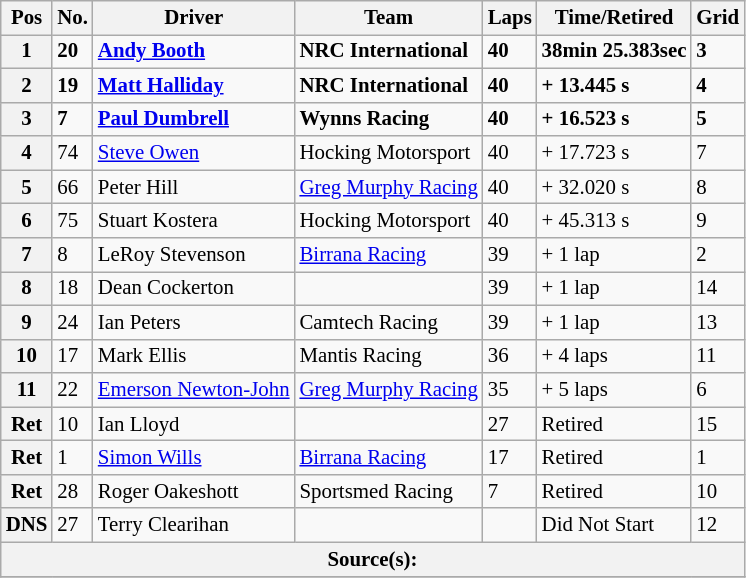<table class="wikitable" style="font-size: 87%;">
<tr>
<th>Pos</th>
<th>No.</th>
<th>Driver</th>
<th>Team</th>
<th>Laps</th>
<th>Time/Retired</th>
<th>Grid</th>
</tr>
<tr>
<th>1</th>
<td><strong>20</strong></td>
<td> <strong><a href='#'>Andy Booth</a></strong></td>
<td><strong>NRC International</strong></td>
<td><strong>40</strong></td>
<td><strong>38min 25.383sec</strong></td>
<td><strong>3</strong></td>
</tr>
<tr>
<th>2</th>
<td><strong>19</strong></td>
<td> <strong><a href='#'>Matt Halliday</a></strong></td>
<td><strong>NRC International</strong></td>
<td><strong>40</strong></td>
<td><strong>+ 13.445 s</strong></td>
<td><strong>4</strong></td>
</tr>
<tr>
<th>3</th>
<td><strong>7</strong></td>
<td> <strong><a href='#'>Paul Dumbrell</a></strong></td>
<td><strong>Wynns Racing</strong></td>
<td><strong>40</strong></td>
<td><strong>+ 16.523 s</strong></td>
<td><strong>5</strong></td>
</tr>
<tr>
<th>4</th>
<td>74</td>
<td> <a href='#'>Steve Owen</a></td>
<td>Hocking Motorsport</td>
<td>40</td>
<td>+ 17.723 s</td>
<td>7</td>
</tr>
<tr>
<th>5</th>
<td>66</td>
<td> Peter Hill</td>
<td><a href='#'>Greg Murphy Racing</a></td>
<td>40</td>
<td>+ 32.020 s</td>
<td>8</td>
</tr>
<tr>
<th>6</th>
<td>75</td>
<td> Stuart Kostera</td>
<td>Hocking Motorsport</td>
<td>40</td>
<td>+ 45.313 s</td>
<td>9</td>
</tr>
<tr>
<th>7</th>
<td>8</td>
<td> LeRoy Stevenson</td>
<td><a href='#'>Birrana Racing</a></td>
<td>39</td>
<td>+ 1 lap</td>
<td>2</td>
</tr>
<tr>
<th>8</th>
<td>18</td>
<td> Dean Cockerton</td>
<td></td>
<td>39</td>
<td>+ 1 lap</td>
<td>14</td>
</tr>
<tr>
<th>9</th>
<td>24</td>
<td> Ian Peters</td>
<td>Camtech Racing</td>
<td>39</td>
<td>+ 1 lap</td>
<td>13</td>
</tr>
<tr>
<th>10</th>
<td>17</td>
<td> Mark Ellis</td>
<td>Mantis Racing</td>
<td>36</td>
<td>+ 4 laps</td>
<td>11</td>
</tr>
<tr>
<th>11</th>
<td>22</td>
<td> <a href='#'>Emerson Newton-John</a></td>
<td><a href='#'>Greg Murphy Racing</a></td>
<td>35</td>
<td>+ 5 laps</td>
<td>6</td>
</tr>
<tr>
<th>Ret</th>
<td>10</td>
<td> Ian Lloyd</td>
<td></td>
<td>27</td>
<td>Retired</td>
<td>15</td>
</tr>
<tr>
<th>Ret</th>
<td>1</td>
<td> <a href='#'>Simon Wills</a></td>
<td><a href='#'>Birrana Racing</a></td>
<td>17</td>
<td>Retired</td>
<td>1</td>
</tr>
<tr>
<th>Ret</th>
<td>28</td>
<td> Roger Oakeshott</td>
<td>Sportsmed Racing</td>
<td>7</td>
<td>Retired</td>
<td>10</td>
</tr>
<tr>
<th>DNS</th>
<td>27</td>
<td> Terry Clearihan</td>
<td></td>
<td></td>
<td>Did Not Start</td>
<td>12</td>
</tr>
<tr>
<th colspan=8>Source(s):</th>
</tr>
<tr>
</tr>
</table>
